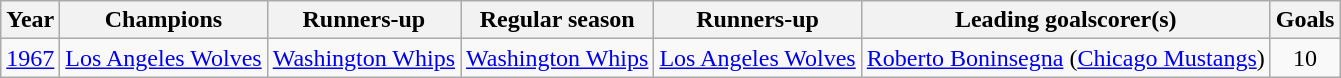<table class="wikitable">
<tr>
<th>Year</th>
<th>Champions</th>
<th>Runners-up</th>
<th>Regular season</th>
<th>Runners-up</th>
<th>Leading goalscorer(s)</th>
<th>Goals</th>
</tr>
<tr>
<td align=center><a href='#'>1967</a></td>
<td><a href='#'>Los Angeles Wolves</a></td>
<td><a href='#'>Washington Whips</a></td>
<td><a href='#'>Washington Whips</a></td>
<td><a href='#'>Los Angeles Wolves</a></td>
<td> <a href='#'>Roberto Boninsegna</a> (<a href='#'>Chicago Mustangs</a>)</td>
<td align=center>10</td>
</tr>
</table>
